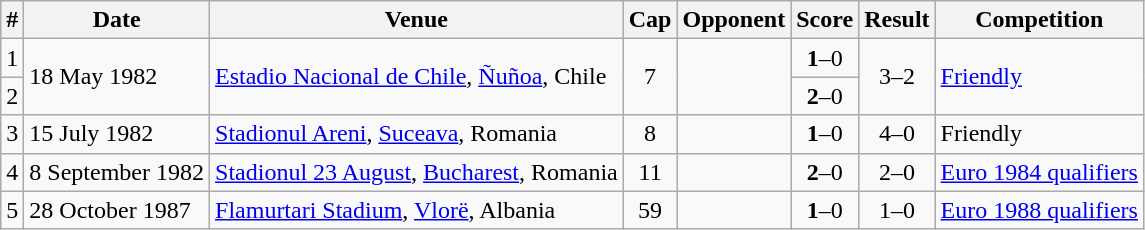<table class="wikitable sortable" style="font-size:100%">
<tr>
<th>#</th>
<th>Date</th>
<th>Venue</th>
<th>Cap</th>
<th>Opponent</th>
<th>Score</th>
<th>Result</th>
<th>Competition</th>
</tr>
<tr>
<td>1</td>
<td rowspan="2">18 May 1982</td>
<td rowspan="2"><a href='#'>Estadio Nacional de Chile</a>, <a href='#'>Ñuñoa</a>, Chile</td>
<td rowspan="2" align="center">7</td>
<td rowspan="2"></td>
<td align=center><strong>1</strong>–0</td>
<td rowspan="2" align="center">3–2</td>
<td rowspan="2"><a href='#'>Friendly</a></td>
</tr>
<tr>
<td>2</td>
<td align=center><strong>2</strong>–0</td>
</tr>
<tr>
<td>3</td>
<td>15 July 1982</td>
<td><a href='#'>Stadionul Areni</a>, <a href='#'>Suceava</a>, Romania</td>
<td align=center>8</td>
<td></td>
<td align=center><strong>1</strong>–0</td>
<td align=center>4–0</td>
<td>Friendly</td>
</tr>
<tr>
<td>4</td>
<td>8 September 1982</td>
<td><a href='#'>Stadionul 23 August</a>, <a href='#'>Bucharest</a>, Romania</td>
<td align=center>11</td>
<td></td>
<td align=center><strong>2</strong>–0</td>
<td align=center>2–0</td>
<td><a href='#'>Euro 1984 qualifiers</a></td>
</tr>
<tr>
<td>5</td>
<td>28 October 1987</td>
<td><a href='#'>Flamurtari Stadium</a>, <a href='#'>Vlorë</a>, Albania</td>
<td align=center>59</td>
<td></td>
<td align=center><strong>1</strong>–0</td>
<td align=center>1–0</td>
<td><a href='#'>Euro 1988 qualifiers</a></td>
</tr>
</table>
